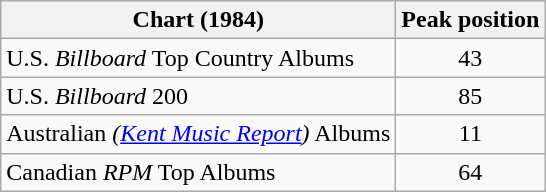<table class="wikitable">
<tr>
<th>Chart (1984)</th>
<th>Peak position</th>
</tr>
<tr>
<td>U.S. <em>Billboard</em> Top Country Albums</td>
<td align="center">43</td>
</tr>
<tr>
<td>U.S. <em>Billboard</em> 200</td>
<td align="center">85</td>
</tr>
<tr>
<td>Australian <em>(<a href='#'>Kent Music Report</a>)</em> Albums</td>
<td align="center">11</td>
</tr>
<tr>
<td>Canadian <em>RPM</em> Top Albums</td>
<td align="center">64</td>
</tr>
</table>
